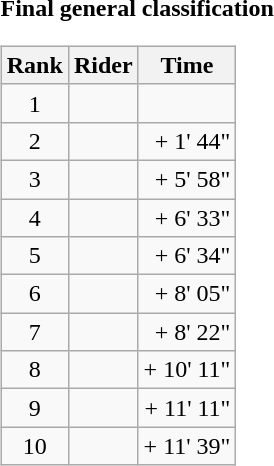<table>
<tr>
<td><strong>Final general classification</strong><br><table class="wikitable">
<tr>
<th scope="col">Rank</th>
<th scope="col">Rider</th>
<th scope="col">Time</th>
</tr>
<tr>
<td style="text-align:center;">1</td>
<td></td>
<td style="text-align:right;"></td>
</tr>
<tr>
<td style="text-align:center;">2</td>
<td></td>
<td style="text-align:right;">+ 1' 44"</td>
</tr>
<tr>
<td style="text-align:center;">3</td>
<td></td>
<td style="text-align:right;">+ 5' 58"</td>
</tr>
<tr>
<td style="text-align:center;">4</td>
<td></td>
<td style="text-align:right;">+ 6' 33"</td>
</tr>
<tr>
<td style="text-align:center;">5</td>
<td></td>
<td style="text-align:right;">+ 6' 34"</td>
</tr>
<tr>
<td style="text-align:center;">6</td>
<td></td>
<td style="text-align:right;">+ 8' 05"</td>
</tr>
<tr>
<td style="text-align:center;">7</td>
<td></td>
<td style="text-align:right;">+ 8' 22"</td>
</tr>
<tr>
<td style="text-align:center;">8</td>
<td></td>
<td style="text-align:right;">+ 10' 11"</td>
</tr>
<tr>
<td style="text-align:center;">9</td>
<td></td>
<td style="text-align:right;">+ 11' 11"</td>
</tr>
<tr>
<td style="text-align:center;">10</td>
<td></td>
<td style="text-align:right;">+ 11' 39"</td>
</tr>
</table>
</td>
</tr>
</table>
